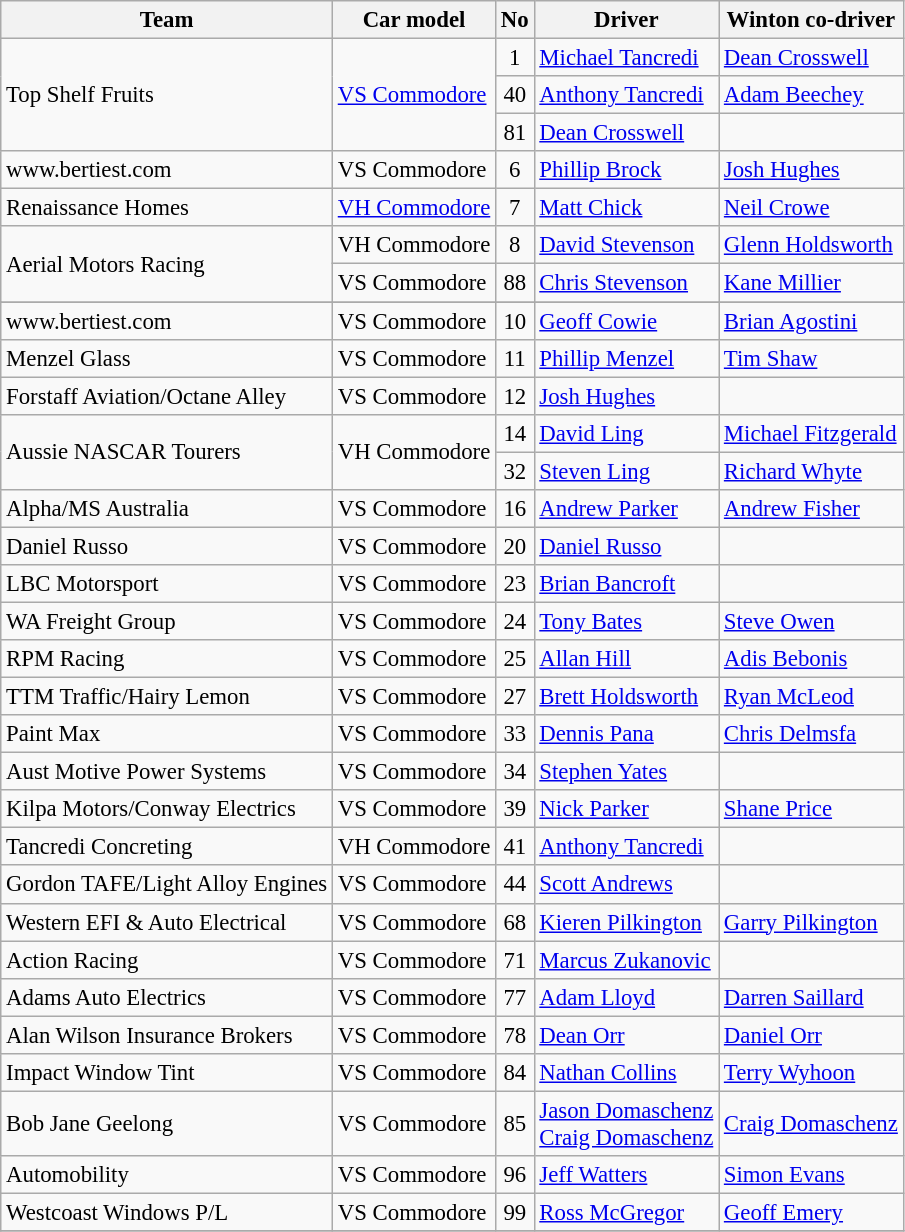<table class="wikitable" style="font-size: 95%;">
<tr>
<th>Team</th>
<th>Car model</th>
<th>No</th>
<th>Driver</th>
<th>Winton co-driver</th>
</tr>
<tr>
<td rowspan="3">Top Shelf Fruits</td>
<td rowspan="3"><a href='#'>VS Commodore</a></td>
<td align="center">1</td>
<td> <a href='#'>Michael Tancredi</a></td>
<td> <a href='#'>Dean Crosswell</a></td>
</tr>
<tr>
<td align="center">40</td>
<td> <a href='#'>Anthony Tancredi</a></td>
<td> <a href='#'>Adam Beechey</a></td>
</tr>
<tr>
<td align="center">81</td>
<td> <a href='#'>Dean Crosswell</a></td>
<td></td>
</tr>
<tr>
<td>www.bertiest.com</td>
<td>VS Commodore</td>
<td align="center">6</td>
<td> <a href='#'>Phillip Brock</a></td>
<td> <a href='#'>Josh Hughes</a></td>
</tr>
<tr>
<td>Renaissance Homes</td>
<td><a href='#'>VH Commodore</a></td>
<td align="center">7</td>
<td> <a href='#'>Matt Chick</a></td>
<td> <a href='#'>Neil Crowe</a></td>
</tr>
<tr>
<td rowspan="2">Aerial Motors Racing</td>
<td>VH Commodore</td>
<td align="center">8</td>
<td> <a href='#'>David Stevenson</a></td>
<td> <a href='#'>Glenn Holdsworth</a></td>
</tr>
<tr>
<td>VS Commodore</td>
<td align="center">88</td>
<td> <a href='#'>Chris Stevenson</a></td>
<td> <a href='#'>Kane Millier</a></td>
</tr>
<tr>
</tr>
<tr>
<td>www.bertiest.com</td>
<td>VS Commodore</td>
<td align="center">10</td>
<td> <a href='#'>Geoff Cowie</a></td>
<td> <a href='#'>Brian Agostini</a></td>
</tr>
<tr>
<td>Menzel Glass</td>
<td>VS Commodore</td>
<td align="center">11</td>
<td> <a href='#'>Phillip Menzel</a></td>
<td> <a href='#'>Tim Shaw</a></td>
</tr>
<tr>
<td>Forstaff Aviation/Octane Alley</td>
<td>VS Commodore</td>
<td align="center">12</td>
<td> <a href='#'>Josh Hughes</a></td>
<td></td>
</tr>
<tr>
<td rowspan="2">Aussie NASCAR Tourers</td>
<td rowspan="2">VH Commodore</td>
<td align="center">14</td>
<td> <a href='#'>David Ling</a></td>
<td> <a href='#'>Michael Fitzgerald</a></td>
</tr>
<tr>
<td align="center">32</td>
<td> <a href='#'>Steven Ling</a></td>
<td> <a href='#'>Richard Whyte</a></td>
</tr>
<tr>
<td>Alpha/MS Australia</td>
<td>VS Commodore</td>
<td align="center">16</td>
<td> <a href='#'>Andrew Parker</a></td>
<td> <a href='#'>Andrew Fisher</a></td>
</tr>
<tr>
<td>Daniel Russo</td>
<td>VS Commodore</td>
<td align="center">20</td>
<td> <a href='#'>Daniel Russo</a></td>
<td></td>
</tr>
<tr>
<td>LBC Motorsport</td>
<td>VS Commodore</td>
<td align="center">23</td>
<td> <a href='#'>Brian Bancroft</a></td>
<td></td>
</tr>
<tr>
<td>WA Freight Group</td>
<td>VS Commodore</td>
<td align="center">24</td>
<td> <a href='#'>Tony Bates</a></td>
<td> <a href='#'>Steve Owen</a></td>
</tr>
<tr>
<td>RPM Racing</td>
<td>VS Commodore</td>
<td align="center">25</td>
<td> <a href='#'>Allan Hill</a></td>
<td> <a href='#'>Adis Bebonis</a></td>
</tr>
<tr>
<td>TTM Traffic/Hairy Lemon</td>
<td>VS Commodore</td>
<td align="center">27</td>
<td> <a href='#'>Brett Holdsworth</a></td>
<td> <a href='#'>Ryan McLeod</a></td>
</tr>
<tr>
<td>Paint Max</td>
<td>VS Commodore</td>
<td align="center">33</td>
<td> <a href='#'>Dennis Pana</a></td>
<td> <a href='#'>Chris Delmsfa</a></td>
</tr>
<tr>
<td>Aust Motive Power Systems</td>
<td>VS Commodore</td>
<td align="center">34</td>
<td> <a href='#'>Stephen Yates</a></td>
<td></td>
</tr>
<tr>
<td>Kilpa Motors/Conway Electrics</td>
<td>VS Commodore</td>
<td align="center">39</td>
<td> <a href='#'>Nick Parker</a></td>
<td> <a href='#'>Shane Price</a></td>
</tr>
<tr>
<td>Tancredi Concreting</td>
<td>VH Commodore</td>
<td align="center">41</td>
<td> <a href='#'>Anthony Tancredi</a></td>
<td></td>
</tr>
<tr>
<td>Gordon TAFE/Light Alloy Engines</td>
<td>VS Commodore</td>
<td align="center">44</td>
<td> <a href='#'>Scott Andrews</a></td>
<td></td>
</tr>
<tr>
<td>Western EFI & Auto Electrical</td>
<td>VS Commodore</td>
<td align="center">68</td>
<td> <a href='#'>Kieren Pilkington</a></td>
<td> <a href='#'>Garry Pilkington</a></td>
</tr>
<tr>
<td>Action Racing</td>
<td>VS Commodore</td>
<td align="center">71</td>
<td> <a href='#'>Marcus Zukanovic</a></td>
<td></td>
</tr>
<tr>
<td>Adams Auto Electrics</td>
<td>VS Commodore</td>
<td align="center">77</td>
<td> <a href='#'>Adam Lloyd</a></td>
<td> <a href='#'>Darren Saillard</a></td>
</tr>
<tr>
<td>Alan Wilson Insurance Brokers</td>
<td>VS Commodore</td>
<td align="center">78</td>
<td> <a href='#'>Dean Orr</a></td>
<td> <a href='#'>Daniel Orr</a></td>
</tr>
<tr>
<td>Impact Window Tint</td>
<td>VS Commodore</td>
<td align="center">84</td>
<td> <a href='#'>Nathan Collins</a></td>
<td> <a href='#'>Terry Wyhoon</a></td>
</tr>
<tr>
<td>Bob Jane Geelong</td>
<td>VS Commodore</td>
<td align="center">85</td>
<td> <a href='#'>Jason Domaschenz</a><br> <a href='#'>Craig Domaschenz</a></td>
<td> <a href='#'>Craig Domaschenz</a></td>
</tr>
<tr>
<td>Automobility</td>
<td>VS Commodore</td>
<td align="center">96</td>
<td> <a href='#'>Jeff Watters</a></td>
<td> <a href='#'>Simon Evans</a></td>
</tr>
<tr>
<td>Westcoast Windows P/L</td>
<td>VS Commodore</td>
<td align="center">99</td>
<td> <a href='#'>Ross McGregor</a></td>
<td> <a href='#'>Geoff Emery</a></td>
</tr>
<tr>
</tr>
</table>
